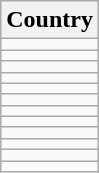<table class=wikitable>
<tr>
<th>Country</th>
</tr>
<tr>
<td></td>
</tr>
<tr>
<td></td>
</tr>
<tr>
<td></td>
</tr>
<tr>
<td></td>
</tr>
<tr>
<td></td>
</tr>
<tr>
<td></td>
</tr>
<tr>
<td></td>
</tr>
<tr>
<td></td>
</tr>
<tr>
<td></td>
</tr>
<tr>
<td></td>
</tr>
<tr>
<td></td>
</tr>
<tr>
<td></td>
</tr>
</table>
